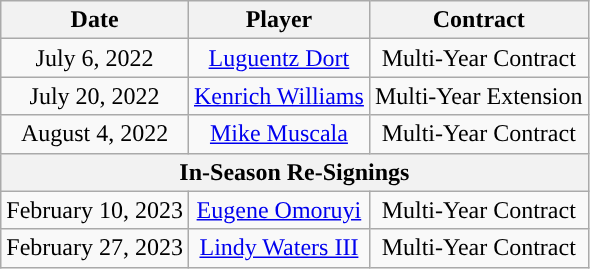<table class="wikitable" style="text-align: center">
<tr>
<th>Date</th>
<th>Player</th>
<th>Contract</th>
</tr>
<tr style="text-align: center">
<td>July 6, 2022</td>
<td><a href='#'>Luguentz Dort</a></td>
<td>Multi-Year Contract</td>
</tr>
<tr style="text-align: center">
<td>July 20, 2022</td>
<td><a href='#'>Kenrich Williams</a></td>
<td>Multi-Year Extension</td>
</tr>
<tr style="text-align: center">
<td>August 4, 2022</td>
<td><a href='#'>Mike Muscala</a></td>
<td>Multi-Year Contract</td>
</tr>
<tr>
<th scope="row" colspan="6" style="text-align:center;”">In-Season Re-Signings</th>
</tr>
<tr style="text-align: center">
<td>February 10, 2023</td>
<td><a href='#'>Eugene Omoruyi</a></td>
<td>Multi-Year Contract</td>
</tr>
<tr style="text-align: center">
<td>February 27, 2023</td>
<td><a href='#'>Lindy Waters III</a></td>
<td>Multi-Year Contract</td>
</tr>
</table>
